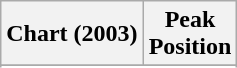<table class="wikitable sortable plainrowheaders" style="text-align:center">
<tr>
<th align="center">Chart (2003)</th>
<th align="center">Peak<br>Position</th>
</tr>
<tr>
</tr>
<tr>
</tr>
<tr>
</tr>
<tr>
</tr>
<tr>
</tr>
</table>
